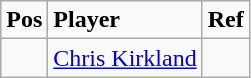<table class="wikitable">
<tr>
<td><strong>Pos</strong></td>
<td><strong>Player</strong></td>
<td><strong>Ref</strong></td>
</tr>
<tr>
<td></td>
<td> <a href='#'>Chris Kirkland</a></td>
<td></td>
</tr>
</table>
